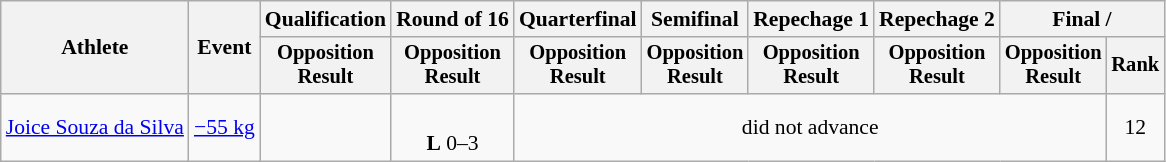<table class="wikitable" style="font-size:90%">
<tr>
<th rowspan="2">Athlete</th>
<th rowspan="2">Event</th>
<th>Qualification</th>
<th>Round of 16</th>
<th>Quarterfinal</th>
<th>Semifinal</th>
<th>Repechage 1</th>
<th>Repechage 2</th>
<th colspan=2>Final / </th>
</tr>
<tr style="font-size: 95%">
<th>Opposition<br>Result</th>
<th>Opposition<br>Result</th>
<th>Opposition<br>Result</th>
<th>Opposition<br>Result</th>
<th>Opposition<br>Result</th>
<th>Opposition<br>Result</th>
<th>Opposition<br>Result</th>
<th>Rank</th>
</tr>
<tr align=center>
<td align=left><a href='#'>Joice Souza da Silva</a></td>
<td align=left><a href='#'>−55 kg</a></td>
<td></td>
<td><br><strong>L</strong> 0–3 <sup></sup></td>
<td colspan=5>did not advance</td>
<td>12</td>
</tr>
</table>
